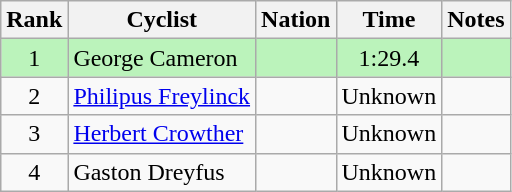<table class="wikitable sortable" style="text-align:center">
<tr>
<th>Rank</th>
<th>Cyclist</th>
<th>Nation</th>
<th>Time</th>
<th>Notes</th>
</tr>
<tr bgcolor=bbf3bb>
<td>1</td>
<td align=left>George Cameron</td>
<td align=left></td>
<td>1:29.4</td>
<td></td>
</tr>
<tr>
<td>2</td>
<td align=left><a href='#'>Philipus Freylinck</a></td>
<td align=left></td>
<td>Unknown</td>
<td></td>
</tr>
<tr>
<td>3</td>
<td align=left><a href='#'>Herbert Crowther</a></td>
<td align=left></td>
<td>Unknown</td>
<td></td>
</tr>
<tr>
<td>4</td>
<td align=left>Gaston Dreyfus</td>
<td align=left></td>
<td>Unknown</td>
<td></td>
</tr>
</table>
